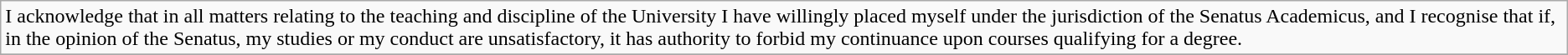<table class="wikitable">
<tr>
<td>I acknowledge that in all matters relating to the teaching and discipline of the University I have willingly placed myself under the jurisdiction of the Senatus Academicus, and I recognise that if, in the opinion of the Senatus, my studies or my conduct are unsatisfactory, it has authority to forbid my continuance upon courses qualifying for a degree.</td>
</tr>
<tr>
</tr>
</table>
